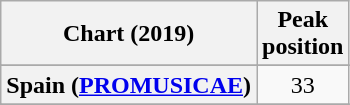<table class="wikitable sortable plainrowheaders" style="text-align:center">
<tr>
<th scope="col">Chart (2019)</th>
<th scope="col">Peak<br>position</th>
</tr>
<tr>
</tr>
<tr>
<th scope="row">Spain (<a href='#'>PROMUSICAE</a>)</th>
<td>33</td>
</tr>
<tr>
</tr>
<tr>
</tr>
<tr>
</tr>
</table>
